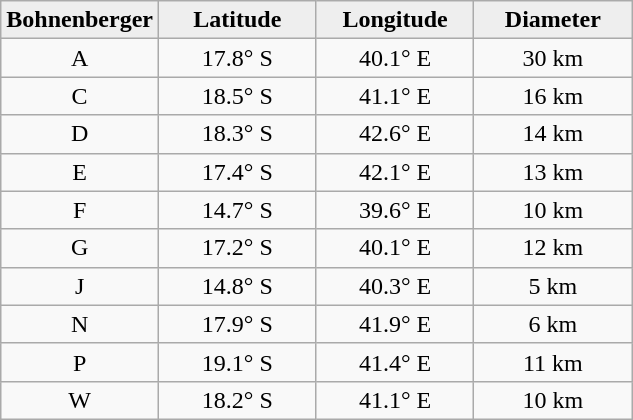<table class="wikitable">
<tr>
<th width="25%" style="background:#eeeeee;">Bohnenberger</th>
<th width="25%" style="background:#eeeeee;">Latitude</th>
<th width="25%" style="background:#eeeeee;">Longitude</th>
<th width="25%" style="background:#eeeeee;">Diameter</th>
</tr>
<tr>
<td align="center">A</td>
<td align="center">17.8° S</td>
<td align="center">40.1° E</td>
<td align="center">30 km</td>
</tr>
<tr>
<td align="center">C</td>
<td align="center">18.5° S</td>
<td align="center">41.1° E</td>
<td align="center">16 km</td>
</tr>
<tr>
<td align="center">D</td>
<td align="center">18.3° S</td>
<td align="center">42.6° E</td>
<td align="center">14 km</td>
</tr>
<tr>
<td align="center">E</td>
<td align="center">17.4° S</td>
<td align="center">42.1° E</td>
<td align="center">13 km</td>
</tr>
<tr>
<td align="center">F</td>
<td align="center">14.7° S</td>
<td align="center">39.6° E</td>
<td align="center">10 km</td>
</tr>
<tr>
<td align="center">G</td>
<td align="center">17.2° S</td>
<td align="center">40.1° E</td>
<td align="center">12 km</td>
</tr>
<tr>
<td align="center">J</td>
<td align="center">14.8° S</td>
<td align="center">40.3° E</td>
<td align="center">5 km</td>
</tr>
<tr>
<td align="center">N</td>
<td align="center">17.9° S</td>
<td align="center">41.9° E</td>
<td align="center">6 km</td>
</tr>
<tr>
<td align="center">P</td>
<td align="center">19.1° S</td>
<td align="center">41.4° E</td>
<td align="center">11 km</td>
</tr>
<tr>
<td align="center">W</td>
<td align="center">18.2° S</td>
<td align="center">41.1° E</td>
<td align="center">10 km</td>
</tr>
</table>
